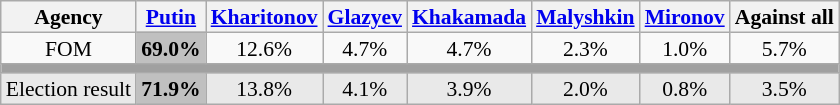<table class=wikitable style="text-align:center; font-size:90%; line-height:14px">
<tr>
<th>Agency</th>
<th><a href='#'>Putin</a></th>
<th><a href='#'>Kharitonov</a></th>
<th><a href='#'>Glazyev</a></th>
<th><a href='#'>Khakamada</a></th>
<th><a href='#'>Malyshkin</a></th>
<th><a href='#'>Mironov</a></th>
<th>Against all</th>
</tr>
<tr>
<td>FOM</td>
<td style="background:#C0C0C0"><strong>69.0%</strong></td>
<td>12.6%</td>
<td>4.7%</td>
<td>4.7%</td>
<td>2.3%</td>
<td>1.0%</td>
<td>5.7%</td>
</tr>
<tr>
<th colspan="8" style="background:#A0A0A0"></th>
</tr>
<tr style="background-color:#E9E9E9;">
<td>Election result</td>
<td style="background:#C0C0C0"><strong>71.9%</strong></td>
<td>13.8%</td>
<td>4.1%</td>
<td>3.9%</td>
<td>2.0%</td>
<td>0.8%</td>
<td>3.5%</td>
</tr>
</table>
